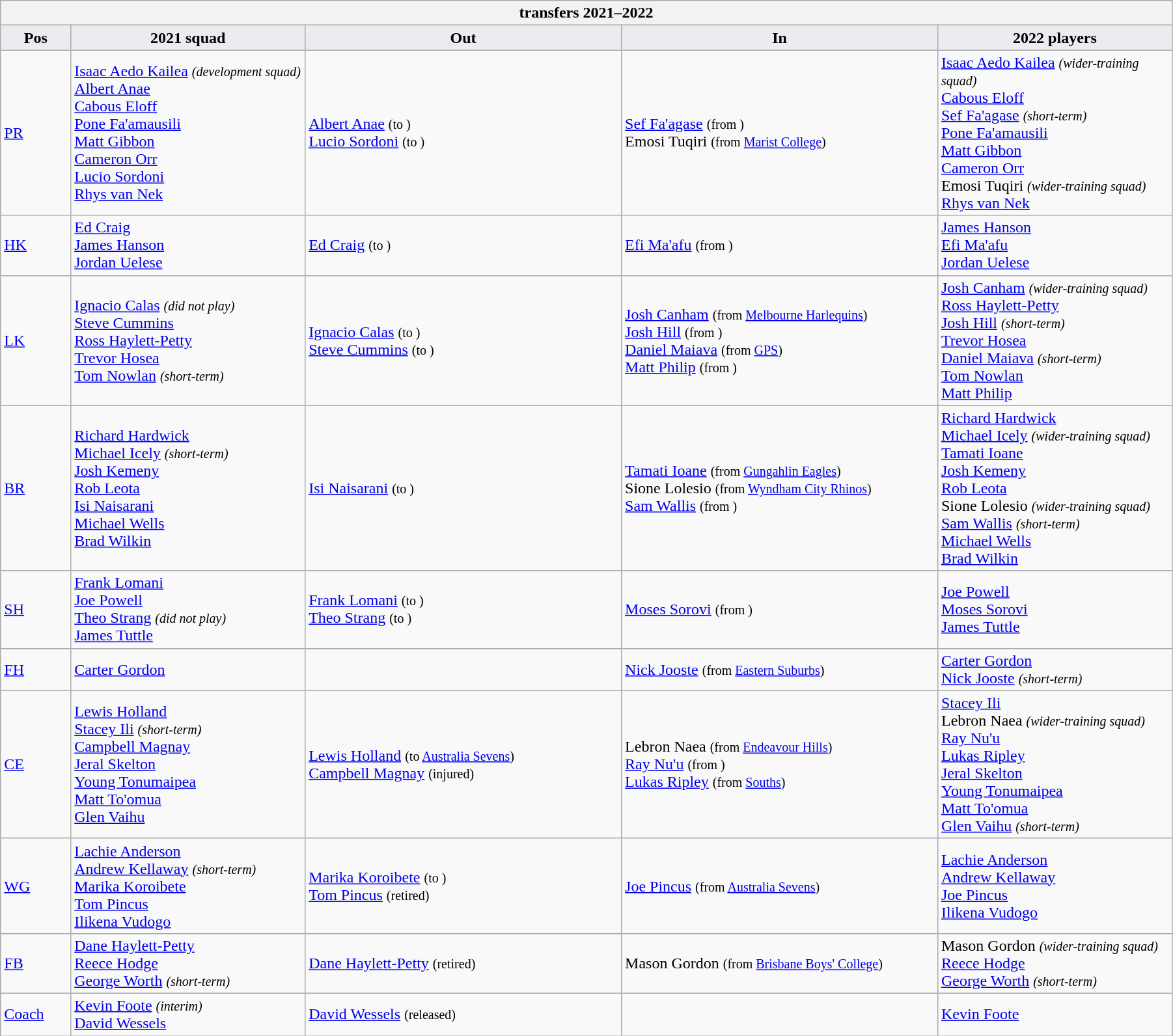<table class="wikitable" style="text-align: left; width:95%">
<tr>
<th colspan="100%"> transfers 2021–2022</th>
</tr>
<tr>
<th style="background:#ebecf0; width:6%;">Pos</th>
<th style="background:#ebecf0; width:20%;">2021 squad</th>
<th style="background:#ebecf0; width:27%;">Out</th>
<th style="background:#ebecf0; width:27%;">In</th>
<th style="background:#ebecf0; width:20%;">2022 players</th>
</tr>
<tr>
<td><a href='#'>PR</a></td>
<td> <a href='#'>Isaac Aedo Kailea</a> <small><em>(development squad)</em></small> <br> <a href='#'>Albert Anae</a> <br> <a href='#'>Cabous Eloff</a> <br> <a href='#'>Pone Fa'amausili</a> <br> <a href='#'>Matt Gibbon</a> <br> <a href='#'>Cameron Orr</a> <br> <a href='#'>Lucio Sordoni</a> <br> <a href='#'>Rhys van Nek</a></td>
<td>  <a href='#'>Albert Anae</a> <small>(to )</small> <br>  <a href='#'>Lucio Sordoni</a> <small>(to )</small></td>
<td>  <a href='#'>Sef Fa'agase</a> <small>(from )</small> <br>  Emosi Tuqiri <small>(from <a href='#'>Marist College</a>)</small></td>
<td> <a href='#'>Isaac Aedo Kailea</a> <small><em>(wider-training squad)</em></small> <br> <a href='#'>Cabous Eloff</a> <br> <a href='#'>Sef Fa'agase</a> <small><em>(short-term)</em></small> <br> <a href='#'>Pone Fa'amausili</a> <br> <a href='#'>Matt Gibbon</a> <br> <a href='#'>Cameron Orr</a> <br> Emosi Tuqiri <small><em>(wider-training squad)</em></small> <br> <a href='#'>Rhys van Nek</a></td>
</tr>
<tr>
<td><a href='#'>HK</a></td>
<td> <a href='#'>Ed Craig</a> <br> <a href='#'>James Hanson</a> <br> <a href='#'>Jordan Uelese</a></td>
<td>  <a href='#'>Ed Craig</a> <small>(to )</small></td>
<td>  <a href='#'>Efi Ma'afu</a> <small>(from )</small></td>
<td> <a href='#'>James Hanson</a> <br> <a href='#'>Efi Ma'afu</a> <br> <a href='#'>Jordan Uelese</a></td>
</tr>
<tr>
<td><a href='#'>LK</a></td>
<td> <a href='#'>Ignacio Calas</a> <small><em>(did not play)</em></small> <br> <a href='#'>Steve Cummins</a> <br> <a href='#'>Ross Haylett-Petty</a> <br> <a href='#'>Trevor Hosea</a> <br> <a href='#'>Tom Nowlan</a> <small><em>(short-term)</em></small></td>
<td>  <a href='#'>Ignacio Calas</a> <small>(to )</small> <br>  <a href='#'>Steve Cummins</a> <small>(to )</small></td>
<td>  <a href='#'>Josh Canham</a> <small>(from <a href='#'>Melbourne Harlequins</a>)</small> <br>  <a href='#'>Josh Hill</a> <small>(from )</small> <br>  <a href='#'>Daniel Maiava</a> <small>(from <a href='#'>GPS</a>)</small> <br>  <a href='#'>Matt Philip</a> <small>(from )</small></td>
<td> <a href='#'>Josh Canham</a> <small><em>(wider-training squad)</em></small> <br> <a href='#'>Ross Haylett-Petty</a> <br> <a href='#'>Josh Hill</a> <small><em>(short-term)</em></small> <br> <a href='#'>Trevor Hosea</a> <br> <a href='#'>Daniel Maiava</a> <small><em>(short-term)</em></small> <br> <a href='#'>Tom Nowlan</a> <br> <a href='#'>Matt Philip</a></td>
</tr>
<tr>
<td><a href='#'>BR</a></td>
<td> <a href='#'>Richard Hardwick</a> <br> <a href='#'>Michael Icely</a> <small><em>(short-term)</em></small> <br> <a href='#'>Josh Kemeny</a> <br> <a href='#'>Rob Leota</a> <br> <a href='#'>Isi Naisarani</a> <br> <a href='#'>Michael Wells</a> <br> <a href='#'>Brad Wilkin</a></td>
<td>  <a href='#'>Isi Naisarani</a> <small>(to )</small></td>
<td>  <a href='#'>Tamati Ioane</a> <small>(from <a href='#'>Gungahlin Eagles</a>)</small> <br>  Sione Lolesio <small>(from <a href='#'>Wyndham City Rhinos</a>)</small> <br>  <a href='#'>Sam Wallis</a> <small>(from )</small></td>
<td> <a href='#'>Richard Hardwick</a> <br> <a href='#'>Michael Icely</a> <small><em>(wider-training squad)</em></small> <br> <a href='#'>Tamati Ioane</a> <br> <a href='#'>Josh Kemeny</a> <br> <a href='#'>Rob Leota</a> <br> Sione Lolesio <small><em>(wider-training squad)</em></small> <br> <a href='#'>Sam Wallis</a> <small><em>(short-term)</em></small> <br> <a href='#'>Michael Wells</a> <br> <a href='#'>Brad Wilkin</a></td>
</tr>
<tr>
<td><a href='#'>SH</a></td>
<td> <a href='#'>Frank Lomani</a> <br> <a href='#'>Joe Powell</a> <br> <a href='#'>Theo Strang</a> <small><em>(did not play)</em></small> <br> <a href='#'>James Tuttle</a></td>
<td>  <a href='#'>Frank Lomani</a> <small>(to )</small> <br>  <a href='#'>Theo Strang</a> <small>(to )</small></td>
<td>  <a href='#'>Moses Sorovi</a> <small>(from )</small></td>
<td> <a href='#'>Joe Powell</a> <br> <a href='#'>Moses Sorovi</a> <br> <a href='#'>James Tuttle</a></td>
</tr>
<tr>
<td><a href='#'>FH</a></td>
<td> <a href='#'>Carter Gordon</a></td>
<td></td>
<td>  <a href='#'>Nick Jooste</a> <small>(from <a href='#'>Eastern Suburbs</a>)</small></td>
<td> <a href='#'>Carter Gordon</a> <br> <a href='#'>Nick Jooste</a> <small><em>(short-term)</em></small></td>
</tr>
<tr>
<td><a href='#'>CE</a></td>
<td> <a href='#'>Lewis Holland</a> <br> <a href='#'>Stacey Ili</a> <small><em>(short-term)</em></small> <br> <a href='#'>Campbell Magnay</a> <br> <a href='#'>Jeral Skelton</a> <br> <a href='#'>Young Tonumaipea</a> <br> <a href='#'>Matt To'omua</a> <br> <a href='#'>Glen Vaihu</a></td>
<td>  <a href='#'>Lewis Holland</a> <small>(to <a href='#'>Australia Sevens</a>)</small> <br>  <a href='#'>Campbell Magnay</a> <small>(injured)</small></td>
<td>  Lebron Naea <small>(from <a href='#'>Endeavour Hills</a>)</small> <br>  <a href='#'>Ray Nu'u</a> <small>(from )</small> <br>  <a href='#'>Lukas Ripley</a> <small>(from <a href='#'>Souths</a>)</small></td>
<td> <a href='#'>Stacey Ili</a> <br> Lebron Naea <small><em>(wider-training squad)</em></small> <br> <a href='#'>Ray Nu'u</a> <br> <a href='#'>Lukas Ripley</a> <br> <a href='#'>Jeral Skelton</a> <br> <a href='#'>Young Tonumaipea</a> <br> <a href='#'>Matt To'omua</a> <br> <a href='#'>Glen Vaihu</a> <small><em>(short-term)</em></small></td>
</tr>
<tr>
<td><a href='#'>WG</a></td>
<td> <a href='#'>Lachie Anderson</a> <br> <a href='#'>Andrew Kellaway</a> <small><em>(short-term)</em></small> <br> <a href='#'>Marika Koroibete</a> <br> <a href='#'>Tom Pincus</a> <br> <a href='#'>Ilikena Vudogo</a></td>
<td>  <a href='#'>Marika Koroibete</a> <small>(to )</small> <br>  <a href='#'>Tom Pincus</a> <small>(retired)</small></td>
<td>  <a href='#'>Joe Pincus</a> <small>(from <a href='#'>Australia Sevens</a>)</small></td>
<td> <a href='#'>Lachie Anderson</a> <br> <a href='#'>Andrew Kellaway</a> <br> <a href='#'>Joe Pincus</a> <br> <a href='#'>Ilikena Vudogo</a></td>
</tr>
<tr>
<td><a href='#'>FB</a></td>
<td> <a href='#'>Dane Haylett-Petty</a> <br> <a href='#'>Reece Hodge</a> <br> <a href='#'>George Worth</a> <small><em>(short-term)</em></small></td>
<td>  <a href='#'>Dane Haylett-Petty</a> <small>(retired)</small></td>
<td>  Mason Gordon <small>(from <a href='#'>Brisbane Boys' College</a>)</small></td>
<td> Mason Gordon <small><em>(wider-training squad)</em></small> <br> <a href='#'>Reece Hodge</a> <br> <a href='#'>George Worth</a> <small><em>(short-term)</em></small></td>
</tr>
<tr>
<td><a href='#'>Coach</a></td>
<td> <a href='#'>Kevin Foote</a> <small><em>(interim)</em></small> <br> <a href='#'>David Wessels</a></td>
<td>  <a href='#'>David Wessels</a> <small>(released)</small></td>
<td></td>
<td> <a href='#'>Kevin Foote</a></td>
</tr>
</table>
